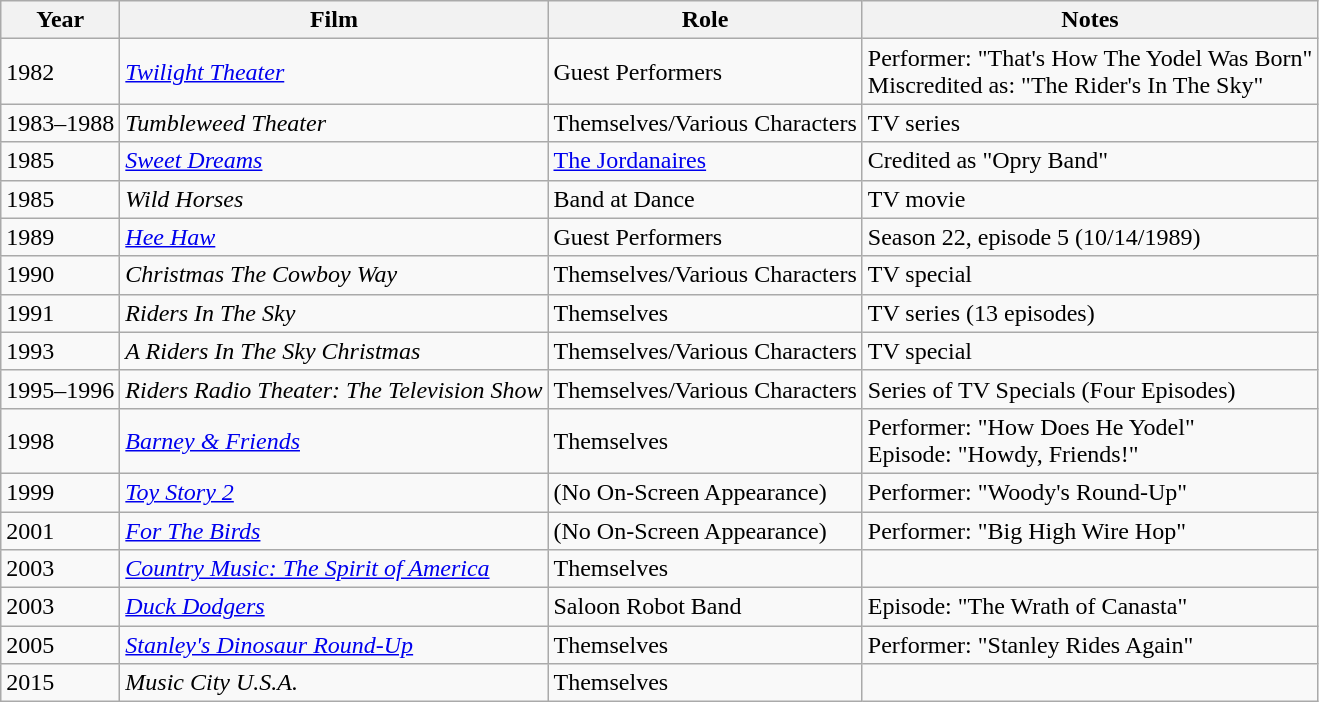<table class="wikitable">
<tr>
<th>Year</th>
<th>Film</th>
<th>Role</th>
<th>Notes</th>
</tr>
<tr>
<td>1982</td>
<td><em><a href='#'>Twilight Theater</a></em></td>
<td>Guest Performers</td>
<td>Performer: "That's How The Yodel Was Born"<br>Miscredited as: "The Rider's In The Sky"</td>
</tr>
<tr>
<td>1983–1988</td>
<td><em>Tumbleweed Theater</em></td>
<td>Themselves/Various Characters</td>
<td>TV series</td>
</tr>
<tr>
<td>1985</td>
<td><em><a href='#'>Sweet Dreams</a></em></td>
<td><a href='#'>The Jordanaires</a></td>
<td>Credited as "Opry Band"</td>
</tr>
<tr>
<td>1985</td>
<td><em>Wild Horses</em></td>
<td>Band at Dance</td>
<td>TV movie</td>
</tr>
<tr>
<td>1989</td>
<td><em><a href='#'>Hee Haw</a></em></td>
<td>Guest Performers</td>
<td>Season 22, episode 5 (10/14/1989)</td>
</tr>
<tr>
<td>1990</td>
<td><em>Christmas The Cowboy Way</em></td>
<td>Themselves/Various Characters</td>
<td>TV special</td>
</tr>
<tr>
<td>1991</td>
<td><em>Riders In The Sky</em></td>
<td>Themselves</td>
<td>TV series (13 episodes)</td>
</tr>
<tr>
<td>1993</td>
<td><em>A Riders In The Sky Christmas</em></td>
<td>Themselves/Various Characters</td>
<td>TV special</td>
</tr>
<tr>
<td>1995–1996</td>
<td><em>Riders Radio Theater: The Television Show</em></td>
<td>Themselves/Various Characters</td>
<td>Series of TV Specials (Four Episodes)</td>
</tr>
<tr>
<td>1998</td>
<td><em><a href='#'>Barney & Friends</a></em></td>
<td>Themselves</td>
<td>Performer: "How Does He Yodel"<br>Episode: "Howdy, Friends!"</td>
</tr>
<tr>
<td>1999</td>
<td><em><a href='#'>Toy Story 2</a></em></td>
<td>(No On-Screen Appearance)</td>
<td>Performer: "Woody's Round-Up"</td>
</tr>
<tr>
<td>2001</td>
<td><em><a href='#'>For The Birds</a></em></td>
<td>(No On-Screen Appearance)</td>
<td>Performer: "Big High Wire Hop"</td>
</tr>
<tr>
<td>2003</td>
<td><em><a href='#'>Country Music: The Spirit of America</a></em></td>
<td>Themselves</td>
<td></td>
</tr>
<tr>
<td>2003</td>
<td><em><a href='#'>Duck Dodgers</a></em></td>
<td>Saloon Robot Band</td>
<td>Episode: "The Wrath of Canasta"</td>
</tr>
<tr>
<td>2005</td>
<td><em><a href='#'>Stanley's Dinosaur Round-Up</a></em></td>
<td>Themselves</td>
<td>Performer: "Stanley Rides Again"</td>
</tr>
<tr>
<td>2015</td>
<td><em>Music City U.S.A.</em></td>
<td>Themselves</td>
<td></td>
</tr>
</table>
